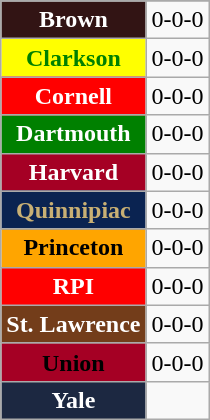<table class="wikitable">
<tr>
</tr>
<tr style="text-align:center;">
<td style="background :#321414; color:white"><strong>Brown</strong></td>
<td>0-0-0</td>
</tr>
<tr style="text-align:center;">
<td style="background: yellow; color:green"><strong>Clarkson</strong></td>
<td>0-0-0</td>
</tr>
<tr style="text-align:center;">
<td style="background: red; color:#FFFFFF"><strong>Cornell</strong></td>
<td>0-0-0</td>
</tr>
<tr style="text-align:center;">
<td style="background:green; color:white"><strong>Dartmouth</strong></td>
<td>0-0-0</td>
</tr>
<tr style="text-align:center;">
<td style="background: #A50024; color:#FFFFFF"><strong>Harvard</strong></td>
<td>0-0-0</td>
</tr>
<tr style="text-align:center;">
<td style="background: #0a2351; color: #c9b074"><strong>Quinnipiac</strong></td>
<td>0-0-0</td>
</tr>
<tr style="text-align:center;">
<td style="background: orange; color:black"><strong>Princeton</strong></td>
<td>0-0-0</td>
</tr>
<tr style="text-align:center;">
<td style="background: red; color:white"><strong>RPI</strong></td>
<td>0-0-0</td>
</tr>
<tr style="text-align:center;">
<td style="background: #733D1A; color:white"><strong>St. Lawrence</strong></td>
<td>0-0-0</td>
</tr>
<tr style="text-align:center;">
<td style="background: #A50024; color:black"><strong>Union</strong></td>
<td>0-0-0</td>
</tr>
<tr style="text-align:center;">
<td style="background: #1c2841; color:white"><strong>Yale</strong></td>
<td></td>
</tr>
</table>
